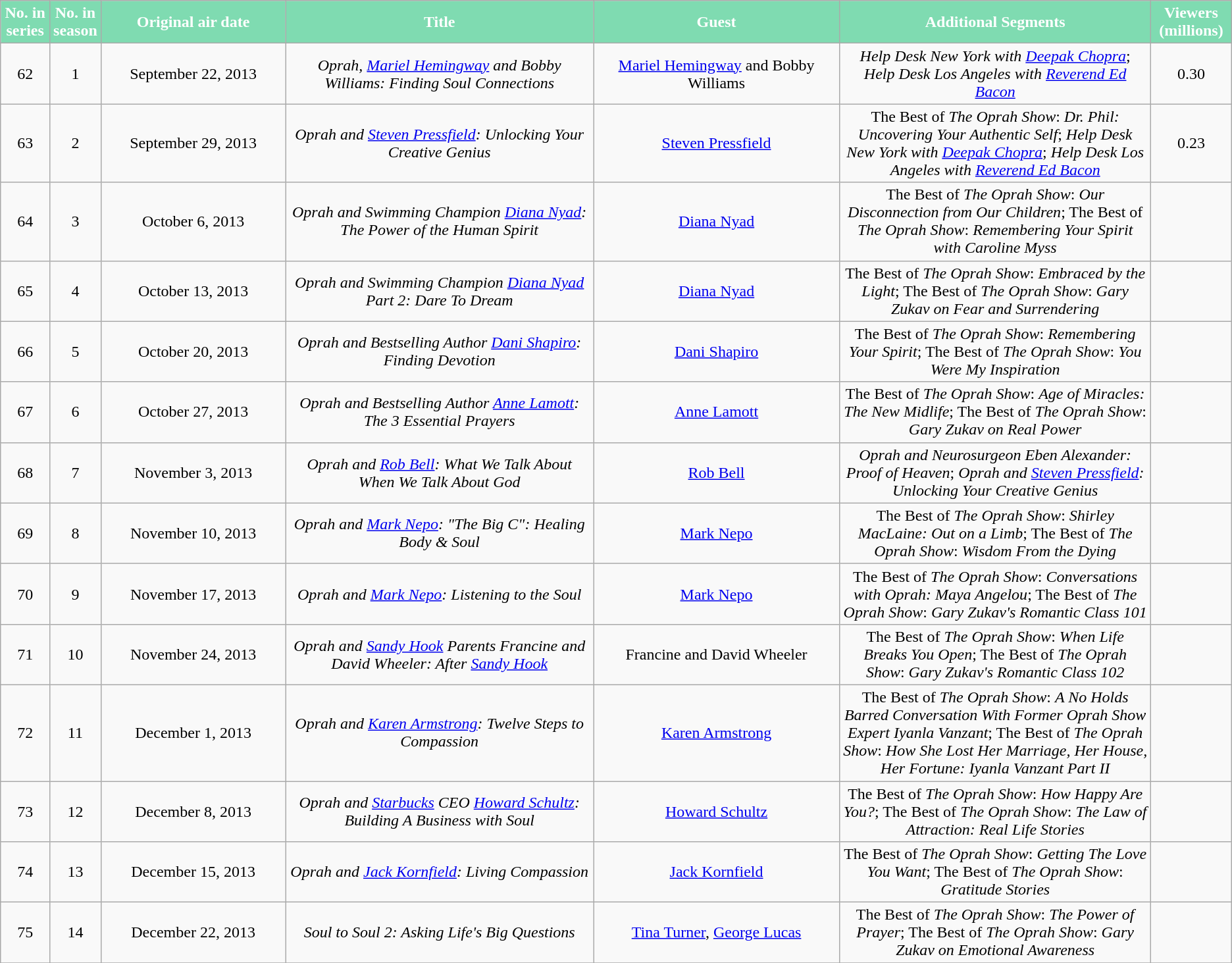<table class="wikitable plainrowheaders" style="text-align:center;">
<tr>
<th scope="col" style="background-color: #7fdbb1; color: #FFFFFF;" width=4%>No. in<br>series</th>
<th scope="col" style="background-color: #7fdbb1; color: #FFFFFF;" width=4%>No. in<br>season</th>
<th scope="col" style="background-color: #7fdbb1; color: #FFFFFF;" width=15%>Original air date</th>
<th scope="col" style="background-color: #7fdbb1; color: #FFFFFF;" width=25%>Title</th>
<th scope="col" style="background-color: #7fdbb1; color: #FFFFFF;" width=20%>Guest</th>
<th scope="col" style="background-color: #7fdbb1; color: #FFFFFF;">Additional Segments</th>
<th scope="col" style="background-color: #7fdbb1; color: #FFFFFF;">Viewers (millions)</th>
</tr>
<tr>
<td>62</td>
<td>1</td>
<td>September 22, 2013</td>
<td><em>Oprah, <a href='#'>Mariel Hemingway</a> and Bobby Williams: Finding Soul Connections</em></td>
<td><a href='#'>Mariel Hemingway</a> and Bobby Williams</td>
<td><em>Help Desk New York with <a href='#'>Deepak Chopra</a></em>; <em>Help Desk Los Angeles with <a href='#'>Reverend Ed Bacon</a></em></td>
<td>0.30</td>
</tr>
<tr>
<td>63</td>
<td>2</td>
<td>September 29, 2013</td>
<td><em>Oprah and <a href='#'>Steven Pressfield</a>: Unlocking Your Creative Genius</em></td>
<td><a href='#'>Steven Pressfield</a></td>
<td>The Best of <em>The Oprah Show</em>: <em>Dr. Phil: Uncovering Your Authentic Self</em>; <em>Help Desk New York with <a href='#'>Deepak Chopra</a></em>; <em>Help Desk Los Angeles with <a href='#'>Reverend Ed Bacon</a></em></td>
<td>0.23</td>
</tr>
<tr>
<td>64</td>
<td>3</td>
<td>October 6, 2013</td>
<td><em>Oprah and Swimming Champion <a href='#'>Diana Nyad</a>: The Power of the Human Spirit</em></td>
<td><a href='#'>Diana Nyad</a></td>
<td>The Best of <em>The Oprah Show</em>: <em>Our Disconnection from Our Children</em>; The Best of <em>The Oprah Show</em>: <em>Remembering Your Spirit with Caroline Myss</em></td>
<td></td>
</tr>
<tr>
<td>65</td>
<td>4</td>
<td>October 13, 2013</td>
<td><em>Oprah and Swimming Champion <a href='#'>Diana Nyad</a> Part 2: Dare To Dream</em></td>
<td><a href='#'>Diana Nyad</a></td>
<td>The Best of <em>The Oprah Show</em>: <em>Embraced by the Light</em>; The Best of <em>The Oprah Show</em>: <em>Gary Zukav on Fear and Surrendering</em></td>
<td></td>
</tr>
<tr>
<td>66</td>
<td>5</td>
<td>October 20, 2013</td>
<td><em>Oprah and Bestselling Author <a href='#'>Dani Shapiro</a>: Finding Devotion</em></td>
<td><a href='#'>Dani Shapiro</a></td>
<td>The Best of <em>The Oprah Show</em>: <em>Remembering Your Spirit</em>; The Best of <em>The Oprah Show</em>: <em>You Were My Inspiration</em></td>
<td></td>
</tr>
<tr>
<td>67</td>
<td>6</td>
<td>October 27, 2013</td>
<td><em>Oprah and Bestselling Author <a href='#'>Anne Lamott</a>: The 3 Essential Prayers</em></td>
<td><a href='#'>Anne Lamott</a></td>
<td>The Best of <em>The Oprah Show</em>: <em>Age of Miracles: The New Midlife</em>; The Best of <em>The Oprah Show</em>: <em>Gary Zukav on Real Power</em></td>
<td></td>
</tr>
<tr>
<td>68</td>
<td>7</td>
<td>November 3, 2013</td>
<td><em>Oprah and <a href='#'>Rob Bell</a>:  What We Talk About When We Talk About God</em></td>
<td><a href='#'>Rob Bell</a></td>
<td><em>Oprah and Neurosurgeon Eben Alexander: Proof of Heaven</em>; <em>Oprah and <a href='#'>Steven Pressfield</a>: Unlocking Your Creative Genius</em></td>
<td></td>
</tr>
<tr>
<td>69</td>
<td>8</td>
<td>November 10, 2013</td>
<td><em>Oprah and <a href='#'>Mark Nepo</a>: "The Big C": Healing Body & Soul</em></td>
<td><a href='#'>Mark Nepo</a></td>
<td>The Best of <em>The Oprah Show</em>: <em>Shirley MacLaine: Out on a Limb</em>; The Best of <em>The Oprah Show</em>: <em>Wisdom From the Dying</em></td>
<td></td>
</tr>
<tr>
<td>70</td>
<td>9</td>
<td>November 17, 2013</td>
<td><em>Oprah and <a href='#'>Mark Nepo</a>: Listening to the Soul</em></td>
<td><a href='#'>Mark Nepo</a></td>
<td>The Best of <em>The Oprah Show</em>: <em>Conversations with Oprah: Maya Angelou</em>; The Best of <em>The Oprah Show</em>: <em>Gary Zukav's Romantic Class 101</em></td>
<td></td>
</tr>
<tr>
<td>71</td>
<td>10</td>
<td>November 24, 2013</td>
<td><em>Oprah and <a href='#'>Sandy Hook</a> Parents Francine and David Wheeler: After <a href='#'>Sandy Hook</a></em></td>
<td>Francine and David Wheeler</td>
<td>The Best of <em>The Oprah Show</em>: <em>When Life Breaks You Open</em>; The Best of <em>The Oprah Show</em>: <em>Gary Zukav's Romantic Class 102</em></td>
<td></td>
</tr>
<tr>
<td>72</td>
<td>11</td>
<td>December 1, 2013</td>
<td><em>Oprah and <a href='#'>Karen Armstrong</a>: Twelve Steps to Compassion</em></td>
<td><a href='#'>Karen Armstrong</a></td>
<td>The Best of <em>The Oprah Show</em>: <em>A No Holds Barred Conversation With Former Oprah Show Expert Iyanla Vanzant</em>; The Best of <em>The Oprah Show</em>: <em>How She Lost Her Marriage, Her House, Her Fortune: Iyanla Vanzant Part II</em></td>
<td></td>
</tr>
<tr>
<td>73</td>
<td>12</td>
<td>December 8, 2013</td>
<td><em>Oprah and <a href='#'>Starbucks</a> CEO <a href='#'>Howard Schultz</a>: Building A Business with Soul</em></td>
<td><a href='#'>Howard Schultz</a></td>
<td>The Best of <em>The Oprah Show</em>: <em>How Happy Are You?</em>; The Best of <em>The Oprah Show</em>: <em>The Law of Attraction: Real Life Stories</em></td>
<td></td>
</tr>
<tr>
<td>74</td>
<td>13</td>
<td>December 15, 2013</td>
<td><em>Oprah and <a href='#'>Jack Kornfield</a>: Living Compassion</em></td>
<td><a href='#'>Jack Kornfield</a></td>
<td>The Best of <em>The Oprah Show</em>: <em>Getting The Love You Want</em>; The Best of <em>The Oprah Show</em>: <em>Gratitude Stories</em></td>
<td></td>
</tr>
<tr>
<td>75</td>
<td>14</td>
<td>December 22, 2013</td>
<td><em>Soul to Soul 2: Asking Life's Big Questions</em></td>
<td><a href='#'>Tina Turner</a>, <a href='#'>George Lucas</a></td>
<td>The Best of <em>The Oprah Show</em>: <em>The Power of Prayer</em>; The Best of <em>The Oprah Show</em>: <em>Gary Zukav on Emotional Awareness</em></td>
<td></td>
</tr>
<tr>
</tr>
</table>
